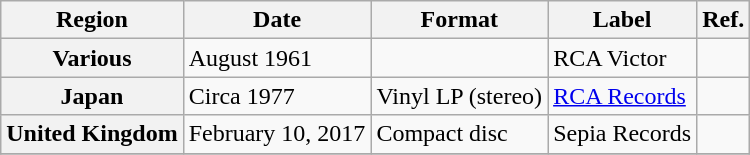<table class="wikitable plainrowheaders">
<tr>
<th scope="col">Region</th>
<th scope="col">Date</th>
<th scope="col">Format</th>
<th scope="col">Label</th>
<th scope="col">Ref.</th>
</tr>
<tr>
<th scope="row">Various</th>
<td>August 1961</td>
<td></td>
<td>RCA Victor</td>
<td></td>
</tr>
<tr>
<th scope="row">Japan</th>
<td>Circa 1977</td>
<td>Vinyl LP (stereo)</td>
<td><a href='#'>RCA Records</a></td>
<td></td>
</tr>
<tr>
<th scope="row">United Kingdom</th>
<td>February 10, 2017</td>
<td>Compact disc</td>
<td>Sepia Records</td>
<td></td>
</tr>
<tr>
</tr>
</table>
